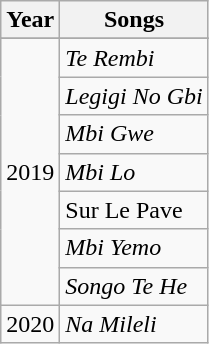<table class="wikitable">
<tr>
<th>Year</th>
<th>Songs</th>
</tr>
<tr>
</tr>
<tr>
<td rowspan="7">2019</td>
<td><em>Te Rembi</em></td>
</tr>
<tr>
<td><em>Legigi No Gbi</em></td>
</tr>
<tr>
<td><em>Mbi Gwe</em></td>
</tr>
<tr>
<td><em>Mbi Lo</em></td>
</tr>
<tr>
<td>Sur Le Pave</td>
</tr>
<tr>
<td><em>Mbi Yemo</em></td>
</tr>
<tr>
<td><em>Songo Te He</em></td>
</tr>
<tr>
<td>2020</td>
<td><em>Na Mileli</em></td>
</tr>
</table>
